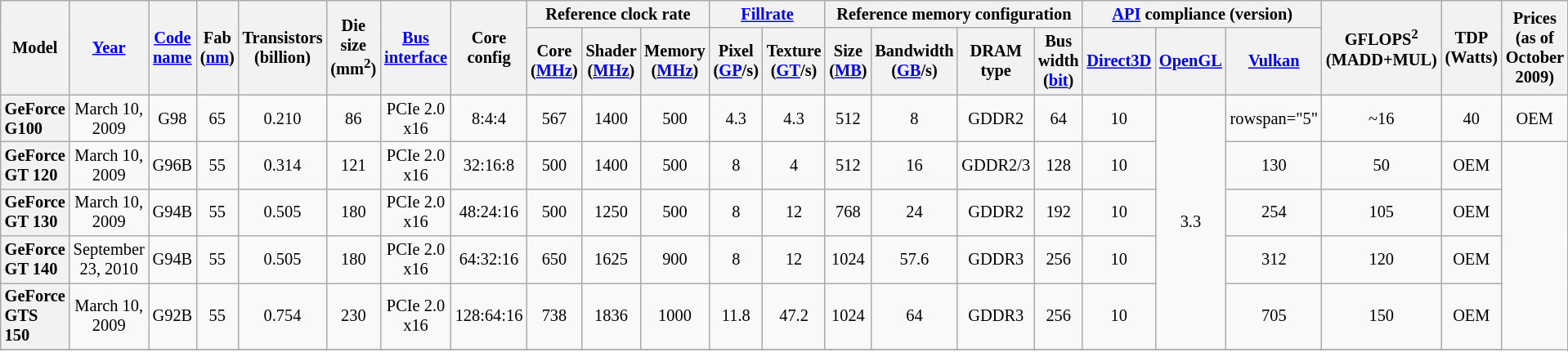<table class="wikitable" style="font-size: 85%; text-align: center;">
<tr>
<th rowspan=2>Model</th>
<th rowspan=2><a href='#'>Year</a></th>
<th rowspan=2><a href='#'>Code name</a></th>
<th rowspan=2>Fab (<a href='#'>nm</a>)</th>
<th rowspan=2>Transistors (billion)</th>
<th rowspan=2>Die size (mm<sup>2</sup>)</th>
<th rowspan=2><a href='#'>Bus</a> <a href='#'>interface</a></th>
<th rowspan=2>Core config</th>
<th colspan=3>Reference clock rate</th>
<th colspan=2><a href='#'>Fillrate</a></th>
<th colspan=4>Reference memory configuration</th>
<th colspan="3"><a href='#'>API</a> compliance (version)</th>
<th rowspan=2>GFLOPS<sup>2</sup> (MADD+MUL)</th>
<th rowspan=2>TDP (Watts)</th>
<th rowspan=2>Prices (as of October 2009)</th>
</tr>
<tr>
<th>Core (<a href='#'>MHz</a>)</th>
<th>Shader (<a href='#'>MHz</a>)</th>
<th>Memory  (<a href='#'>MHz</a>)</th>
<th>Pixel (<a href='#'>GP</a>/s)</th>
<th>Texture (<a href='#'>GT</a>/s)</th>
<th>Size (<a href='#'>MB</a>)</th>
<th>Bandwidth (<a href='#'>GB</a>/s)</th>
<th>DRAM type</th>
<th>Bus width (<a href='#'>bit</a>)</th>
<th><a href='#'>Direct3D</a></th>
<th><a href='#'>OpenGL</a></th>
<th><a href='#'>Vulkan</a></th>
</tr>
<tr>
<th style="text-align:left;">GeForce G100</th>
<td>March 10, 2009</td>
<td>G98</td>
<td>65</td>
<td>0.210</td>
<td>86</td>
<td>PCIe 2.0 x16</td>
<td>8:4:4</td>
<td>567</td>
<td>1400</td>
<td>500</td>
<td>4.3</td>
<td>4.3</td>
<td>512</td>
<td>8</td>
<td>GDDR2</td>
<td>64</td>
<td>10</td>
<td rowspan="5">3.3</td>
<td>rowspan="5" </td>
<td>~16</td>
<td>40</td>
<td>OEM</td>
</tr>
<tr>
<th style="text-align:left;">GeForce GT 120</th>
<td>March 10, 2009</td>
<td>G96B</td>
<td>55</td>
<td>0.314</td>
<td>121</td>
<td>PCIe 2.0 x16</td>
<td>32:16:8</td>
<td>500</td>
<td>1400</td>
<td>500</td>
<td>8</td>
<td>4</td>
<td>512</td>
<td>16</td>
<td>GDDR2/3</td>
<td>128</td>
<td>10</td>
<td>130</td>
<td>50</td>
<td>OEM</td>
</tr>
<tr>
<th style="text-align:left;">GeForce GT 130</th>
<td>March 10, 2009</td>
<td>G94B</td>
<td>55</td>
<td>0.505</td>
<td>180</td>
<td>PCIe 2.0 x16</td>
<td>48:24:16</td>
<td>500</td>
<td>1250</td>
<td>500</td>
<td>8</td>
<td>12</td>
<td>768</td>
<td>24</td>
<td>GDDR2</td>
<td>192</td>
<td>10</td>
<td>254</td>
<td>105</td>
<td>OEM</td>
</tr>
<tr>
<th style="text-align:left;">GeForce GT 140</th>
<td>September 23, 2010</td>
<td>G94B</td>
<td>55</td>
<td>0.505</td>
<td>180</td>
<td>PCIe 2.0 x16</td>
<td>64:32:16</td>
<td>650</td>
<td>1625</td>
<td>900</td>
<td>8</td>
<td>12</td>
<td>1024</td>
<td>57.6</td>
<td>GDDR3</td>
<td>256</td>
<td>10</td>
<td>312</td>
<td>120</td>
<td>OEM</td>
</tr>
<tr>
<th style="text-align:left;">GeForce GTS 150</th>
<td>March 10, 2009</td>
<td>G92B</td>
<td>55</td>
<td>0.754</td>
<td>230</td>
<td>PCIe 2.0 x16</td>
<td>128:64:16</td>
<td>738</td>
<td>1836</td>
<td>1000</td>
<td>11.8</td>
<td>47.2</td>
<td>1024</td>
<td>64</td>
<td>GDDR3</td>
<td>256</td>
<td>10</td>
<td>705</td>
<td>150</td>
<td>OEM</td>
</tr>
<tr>
</tr>
</table>
